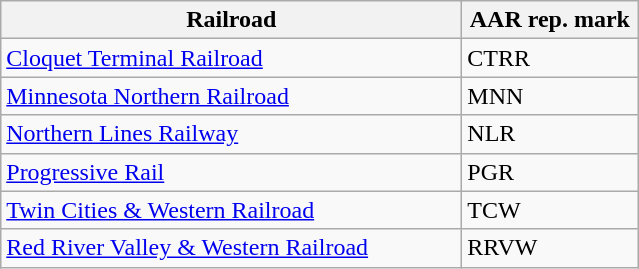<table class="wikitable" border="1">
<tr>
<th width="300px">Railroad</th>
<th width="110px">AAR rep. mark</th>
</tr>
<tr>
<td width="300px"><a href='#'>Cloquet Terminal Railroad</a></td>
<td width="110px">CTRR</td>
</tr>
<tr>
<td width="300px"><a href='#'>Minnesota Northern Railroad</a></td>
<td width="110px">MNN</td>
</tr>
<tr>
<td width="300px"><a href='#'>Northern Lines Railway</a></td>
<td width="110px">NLR</td>
</tr>
<tr>
<td width="300px"><a href='#'>Progressive Rail</a></td>
<td width="110px">PGR</td>
</tr>
<tr>
<td><a href='#'>Twin Cities & Western Railroad</a></td>
<td>TCW</td>
</tr>
<tr>
<td><a href='#'>Red River Valley & Western Railroad</a></td>
<td>RRVW</td>
</tr>
</table>
